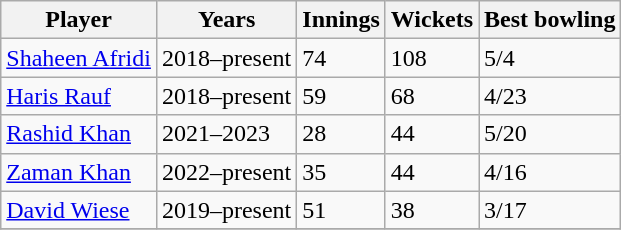<table class="wikitable">
<tr>
<th>Player</th>
<th>Years</th>
<th>Innings</th>
<th>Wickets</th>
<th>Best bowling</th>
</tr>
<tr>
<td><a href='#'>Shaheen Afridi</a></td>
<td>2018–present</td>
<td>74</td>
<td>108</td>
<td>5/4</td>
</tr>
<tr>
<td><a href='#'>Haris Rauf</a></td>
<td>2018–present</td>
<td>59</td>
<td>68</td>
<td>4/23</td>
</tr>
<tr>
<td><a href='#'>Rashid Khan</a></td>
<td>2021–2023</td>
<td>28</td>
<td>44</td>
<td>5/20</td>
</tr>
<tr>
<td><a href='#'>Zaman Khan</a></td>
<td>2022–present</td>
<td>35</td>
<td>44</td>
<td>4/16</td>
</tr>
<tr>
<td><a href='#'>David Wiese</a></td>
<td>2019–present</td>
<td>51</td>
<td>38</td>
<td>3/17</td>
</tr>
<tr>
</tr>
</table>
